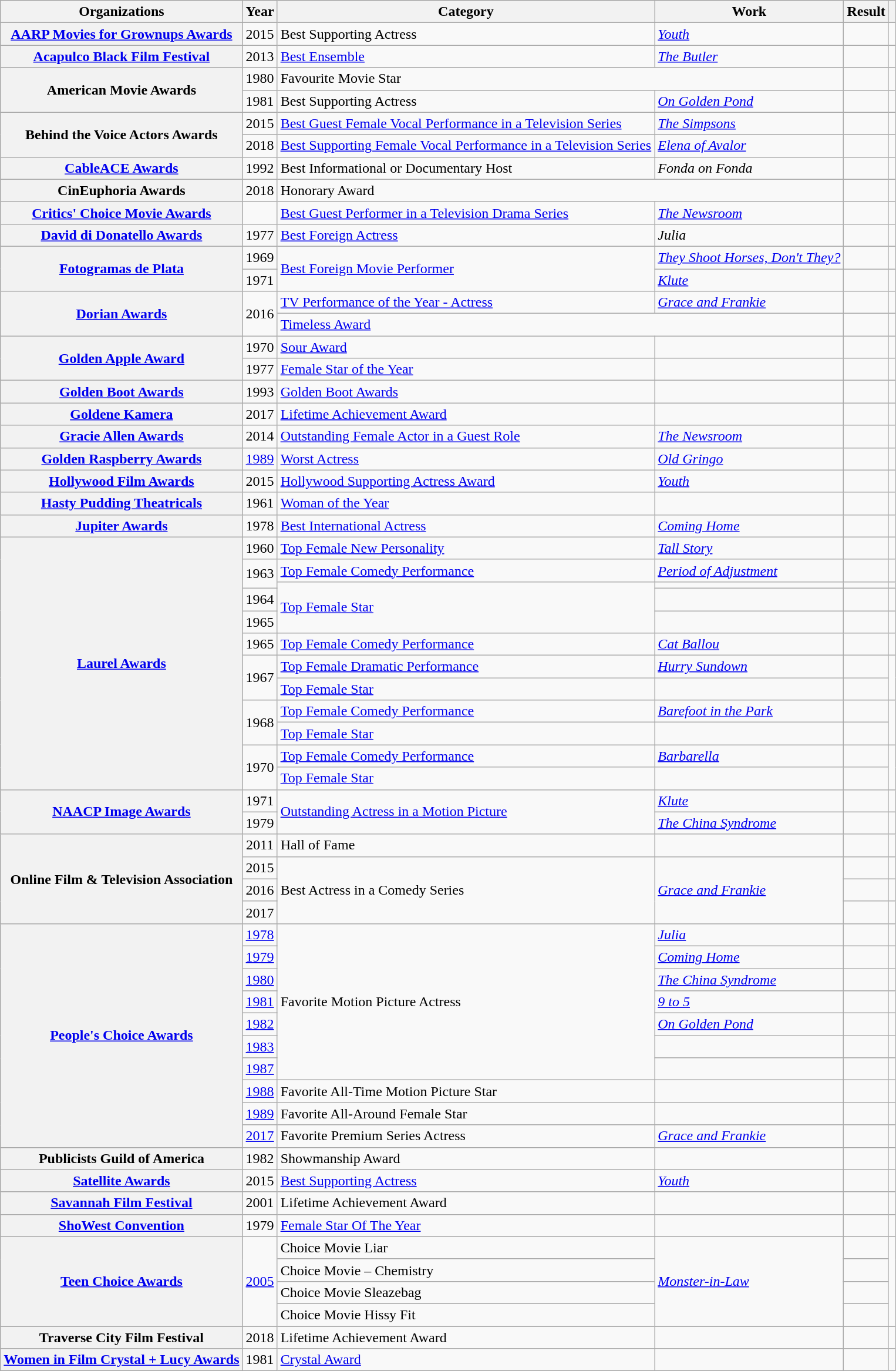<table class= "wikitable plainrowheaders sortable">
<tr>
<th>Organizations</th>
<th scope="col">Year</th>
<th scope="col">Category</th>
<th scope="col">Work</th>
<th scope="col">Result</th>
<th scope="col" class="unsortable"></th>
</tr>
<tr>
<th rowspan="1" scope="row"><a href='#'>AARP Movies for Grownups Awards</a></th>
<td style="text-align:center;">2015</td>
<td>Best Supporting Actress</td>
<td><em><a href='#'>Youth</a></em></td>
<td></td>
<td style="text-align:center;"></td>
</tr>
<tr>
<th rowspan="1" scope="row"><a href='#'>Acapulco Black Film Festival</a></th>
<td style="text-align:center;">2013</td>
<td><a href='#'>Best Ensemble</a></td>
<td><em><a href='#'>The Butler</a></em></td>
<td></td>
<td style="text-align:center;"></td>
</tr>
<tr>
<th rowspan="2" scope="row">American Movie Awards</th>
<td style="text-align:center;">1980</td>
<td colspan=2>Favourite Movie Star</td>
<td></td>
<td style="text-align:center;"></td>
</tr>
<tr>
<td align="center">1981</td>
<td>Best Supporting Actress</td>
<td><em><a href='#'>On Golden Pond</a></em></td>
<td></td>
<td align="center"></td>
</tr>
<tr>
<th rowspan="2" scope="row">Behind the Voice Actors Awards</th>
<td align="center">2015</td>
<td><a href='#'>Best Guest Female Vocal Performance in a Television Series</a></td>
<td><em><a href='#'>The Simpsons</a></em></td>
<td></td>
<td align="center"></td>
</tr>
<tr>
<td align="center">2018</td>
<td><a href='#'>Best Supporting Female Vocal Performance in a Television Series</a></td>
<td><em><a href='#'>Elena of Avalor</a></em></td>
<td></td>
<td align="center"></td>
</tr>
<tr>
<th rowspan="1" scope="row"><a href='#'>CableACE Awards</a></th>
<td style="text-align:center;">1992</td>
<td>Best Informational or Documentary Host</td>
<td><em>Fonda on Fonda</em></td>
<td></td>
<td style="text-align:center;"></td>
</tr>
<tr>
<th rowspan="1" scope="row">CinEuphoria Awards</th>
<td style="text-align:center;">2018</td>
<td colspan=2>Honorary Award</td>
<td></td>
<td style="text-align:center;"></td>
</tr>
<tr>
<th rowspan="1" scope="row"><a href='#'>Critics' Choice Movie Awards</a></th>
<td></td>
<td><a href='#'>Best Guest Performer in a Television Drama Series</a></td>
<td><em><a href='#'>The Newsroom</a></em></td>
<td></td>
<td></td>
</tr>
<tr>
<th rowspan="1" scope="row"><a href='#'>David di Donatello Awards</a></th>
<td align=center>1977</td>
<td><a href='#'>Best Foreign Actress</a></td>
<td><em>Julia</em></td>
<td></td>
<td style="text-align:center;"></td>
</tr>
<tr>
<th rowspan="2" scope="row"><a href='#'>Fotogramas de Plata</a></th>
<td align=center>1969</td>
<td rowspan=2><a href='#'>Best Foreign Movie Performer</a></td>
<td><em><a href='#'>They Shoot Horses, Don't They?</a></em></td>
<td></td>
<td style="text-align:center;"></td>
</tr>
<tr>
<td align=center>1971</td>
<td><em><a href='#'>Klute</a></em></td>
<td></td>
<td style="text-align:center;"></td>
</tr>
<tr>
<th rowspan="2" scope="row"><a href='#'>Dorian Awards</a></th>
<td style="text-align:center;", rowspan=2>2016</td>
<td><a href='#'>TV Performance of the Year - Actress</a></td>
<td><em><a href='#'>Grace and Frankie</a></em></td>
<td></td>
<td style="text-align:center;"></td>
</tr>
<tr>
<td colspan=2><a href='#'>Timeless Award</a></td>
<td></td>
<td style="text-align:center;"></td>
</tr>
<tr>
<th rowspan="2" scope="row"><a href='#'>Golden Apple Award</a></th>
<td align=center>1970</td>
<td><a href='#'>Sour Award</a></td>
<td></td>
<td></td>
<td style="text-align:center;"></td>
</tr>
<tr>
<td align=center>1977</td>
<td><a href='#'>Female Star of the Year</a></td>
<td></td>
<td></td>
<td style="text-align:center;"></td>
</tr>
<tr>
<th rowspan="1" scope="row"><a href='#'>Golden Boot Awards</a></th>
<td style="text-align:center;">1993</td>
<td><a href='#'>Golden Boot Awards</a></td>
<td></td>
<td></td>
<td style="text-align:center;"></td>
</tr>
<tr>
<th rowspan="1" scope="row"><a href='#'>Goldene Kamera</a></th>
<td align=center>2017</td>
<td><a href='#'>Lifetime Achievement Award</a></td>
<td></td>
<td></td>
<td style="text-align:center;"></td>
</tr>
<tr>
<th rowspan="1" scope="row"><a href='#'>Gracie Allen Awards</a></th>
<td style="text-align:center;">2014</td>
<td><a href='#'>Outstanding Female Actor in a Guest Role</a></td>
<td><em><a href='#'>The Newsroom</a></em></td>
<td></td>
<td style="text-align:center;"></td>
</tr>
<tr>
<th rowspan="1" scope="row"><a href='#'>Golden Raspberry Awards</a></th>
<td style="text-align:center;"><a href='#'>1989</a></td>
<td><a href='#'>Worst Actress</a></td>
<td><em><a href='#'>Old Gringo</a></em></td>
<td></td>
<td style="text-align:center;"></td>
</tr>
<tr>
<th rowspan="1" scope="row"><a href='#'>Hollywood Film Awards</a></th>
<td style="text-align:center;">2015</td>
<td><a href='#'>Hollywood Supporting Actress Award</a></td>
<td><em><a href='#'>Youth</a></em></td>
<td></td>
<td style="text-align:center;"></td>
</tr>
<tr>
<th rowspan="1" scope="row"><a href='#'>Hasty Pudding Theatricals</a></th>
<td align=center>1961</td>
<td><a href='#'>Woman of the Year</a></td>
<td></td>
<td></td>
<td style="text-align:center;"></td>
</tr>
<tr>
<th rowspan="1" scope="row"><a href='#'>Jupiter Awards</a></th>
<td align=center>1978</td>
<td rowspan=1><a href='#'>Best International Actress</a></td>
<td><em><a href='#'>Coming Home</a></em></td>
<td></td>
<td style="text-align:center;"></td>
</tr>
<tr>
<th rowspan="12" scope="row"><a href='#'>Laurel Awards</a></th>
<td style="text-align:center;">1960</td>
<td><a href='#'>Top Female New Personality</a></td>
<td><em><a href='#'>Tall Story</a></em></td>
<td></td>
<td style="text-align:center;"></td>
</tr>
<tr>
<td style="text-align:center;", rowspan=2>1963</td>
<td><a href='#'>Top Female Comedy Performance</a></td>
<td><em><a href='#'>Period of Adjustment</a></em></td>
<td></td>
<td style="text-align:center;"></td>
</tr>
<tr>
<td rowspan="3"><a href='#'>Top Female Star</a></td>
<td></td>
<td></td>
</tr>
<tr>
<td style="text-align:center;">1964</td>
<td></td>
<td></td>
<td style="text-align:center;"></td>
</tr>
<tr>
<td style="text-align:center;">1965</td>
<td></td>
<td></td>
<td style="text-align:center;"></td>
</tr>
<tr>
<td style="text-align:center;">1965</td>
<td><a href='#'>Top Female Comedy Performance</a></td>
<td><em><a href='#'>Cat Ballou</a></em></td>
<td></td>
<td style="text-align:center;"></td>
</tr>
<tr>
<td style="text-align:center;", rowspan=2>1967</td>
<td><a href='#'>Top Female Dramatic Performance</a></td>
<td><em><a href='#'>Hurry Sundown</a></em></td>
<td></td>
<td style="text-align:center;", rowspan=2></td>
</tr>
<tr>
<td><a href='#'>Top Female Star</a></td>
<td></td>
<td></td>
</tr>
<tr>
<td style="text-align:center;", rowspan=2>1968</td>
<td><a href='#'>Top Female Comedy Performance</a></td>
<td><em><a href='#'>Barefoot in the Park</a></em></td>
<td></td>
<td style="text-align:center;", rowspan=2></td>
</tr>
<tr>
<td><a href='#'>Top Female Star</a></td>
<td></td>
<td></td>
</tr>
<tr>
<td style="text-align:center;", rowspan=2>1970</td>
<td><a href='#'>Top Female Comedy Performance</a></td>
<td><em><a href='#'>Barbarella</a></em></td>
<td></td>
<td style="text-align:center;", rowspan=2></td>
</tr>
<tr>
<td><a href='#'>Top Female Star</a></td>
<td></td>
<td></td>
</tr>
<tr>
<th rowspan="2" scope="row"><a href='#'>NAACP Image Awards</a></th>
<td style="text-align:center;">1971</td>
<td Rowspan=2><a href='#'>Outstanding Actress in a Motion Picture</a></td>
<td><em><a href='#'>Klute</a></em></td>
<td></td>
<td style="text-align:center;"></td>
</tr>
<tr>
<td align=center>1979</td>
<td><em><a href='#'>The China Syndrome</a></em></td>
<td></td>
<td style="text-align:center;"></td>
</tr>
<tr>
<th rowspan="4" scope="row">Online Film & Television Association</th>
<td align=center>2011</td>
<td>Hall of Fame</td>
<td></td>
<td></td>
<td style="text-align:center;"></td>
</tr>
<tr>
<td style="text-align:center;">2015</td>
<td rowspan=3>Best Actress in a Comedy Series</td>
<td rowspan=3><em><a href='#'>Grace and Frankie</a></em></td>
<td></td>
<td style="text-align:center;"></td>
</tr>
<tr>
<td style="text-align:center;">2016</td>
<td></td>
<td style="text-align:center;"></td>
</tr>
<tr>
<td style="text-align:center;">2017</td>
<td></td>
<td style="text-align:center;"></td>
</tr>
<tr>
<th rowspan="10" scope="row"><a href='#'>People's Choice Awards</a></th>
<td align=center><a href='#'>1978</a></td>
<td rowspan=7>Favorite Motion Picture Actress</td>
<td><em><a href='#'>Julia</a></em></td>
<td></td>
<td style="text-align:center;"></td>
</tr>
<tr>
<td style="text-align:center;"><a href='#'>1979</a></td>
<td><em><a href='#'>Coming Home</a></em></td>
<td></td>
<td style="text-align:center;"></td>
</tr>
<tr>
<td style="text-align:center;"><a href='#'>1980</a></td>
<td><em><a href='#'>The China Syndrome</a></em></td>
<td></td>
<td style="text-align:center;"></td>
</tr>
<tr>
<td style="text-align:center;"><a href='#'>1981</a></td>
<td><em><a href='#'>9 to 5</a></em></td>
<td></td>
<td style="text-align:center;"></td>
</tr>
<tr>
<td style="text-align:center;"><a href='#'>1982</a></td>
<td><em><a href='#'>On Golden Pond</a></em></td>
<td></td>
<td style="text-align:center;"></td>
</tr>
<tr>
<td style="text-align:center;"><a href='#'>1983</a></td>
<td></td>
<td></td>
<td style="text-align:center;"></td>
</tr>
<tr>
<td style="text-align:center;"><a href='#'>1987</a></td>
<td></td>
<td></td>
<td style="text-align:center;"></td>
</tr>
<tr>
<td style="text-align:center;"><a href='#'>1988</a></td>
<td>Favorite All-Time Motion Picture Star</td>
<td></td>
<td></td>
<td style="text-align:center;"></td>
</tr>
<tr>
<td style="text-align:center;"><a href='#'>1989</a></td>
<td>Favorite All-Around Female Star</td>
<td></td>
<td></td>
<td style="text-align:center;"></td>
</tr>
<tr>
<td style="text-align:center;"><a href='#'>2017</a></td>
<td>Favorite Premium Series Actress</td>
<td><em><a href='#'>Grace and Frankie</a></em></td>
<td></td>
<td style="text-align:center;"></td>
</tr>
<tr>
<th rowspan="1" scope="row">Publicists Guild of America</th>
<td style="text-align:center;">1982</td>
<td>Showmanship Award</td>
<td></td>
<td></td>
<td style="text-align:center;"></td>
</tr>
<tr>
<th rowspan="1" scope="row"><a href='#'>Satellite Awards</a></th>
<td style="text-align:center;">2015</td>
<td><a href='#'>Best Supporting Actress</a></td>
<td><em><a href='#'>Youth</a></em></td>
<td></td>
<td style="text-align:center;"></td>
</tr>
<tr>
<th rowspan="1" scope="row"><a href='#'>Savannah Film Festival</a></th>
<td style="text-align:center;">2001</td>
<td>Lifetime Achievement Award</td>
<td><em></em></td>
<td></td>
<td style="text-align:center;"></td>
</tr>
<tr>
<th rowspan="1" scope="row"><a href='#'>ShoWest Convention</a></th>
<td align=center>1979</td>
<td><a href='#'>Female Star Of The Year</a></td>
<td></td>
<td></td>
<td style="text-align:center;"></td>
</tr>
<tr>
<th rowspan="4" scope="row"><a href='#'>Teen Choice Awards</a></th>
<td style="text-align:center;", rowspan="4"><a href='#'>2005</a></td>
<td>Choice Movie Liar</td>
<td rowspan="4"><em><a href='#'>Monster-in-Law</a></em></td>
<td></td>
<td style="text-align:center;" rowspan="4"></td>
</tr>
<tr>
<td>Choice Movie – Chemistry</td>
<td></td>
</tr>
<tr>
<td>Choice Movie Sleazebag</td>
<td></td>
</tr>
<tr>
<td>Choice Movie Hissy Fit</td>
<td></td>
</tr>
<tr>
<th rowspan="1" scope="row">Traverse City Film Festival</th>
<td style="text-align:center;">2018</td>
<td>Lifetime Achievement Award</td>
<td><em></em></td>
<td></td>
<td style="text-align:center;"></td>
</tr>
<tr>
<th rowspan="1" scope="row"><a href='#'>Women in Film Crystal + Lucy Awards</a></th>
<td style="text-align:center;">1981</td>
<td><a href='#'>Crystal Award</a></td>
<td></td>
<td></td>
<td style="text-align:center;"></td>
</tr>
</table>
